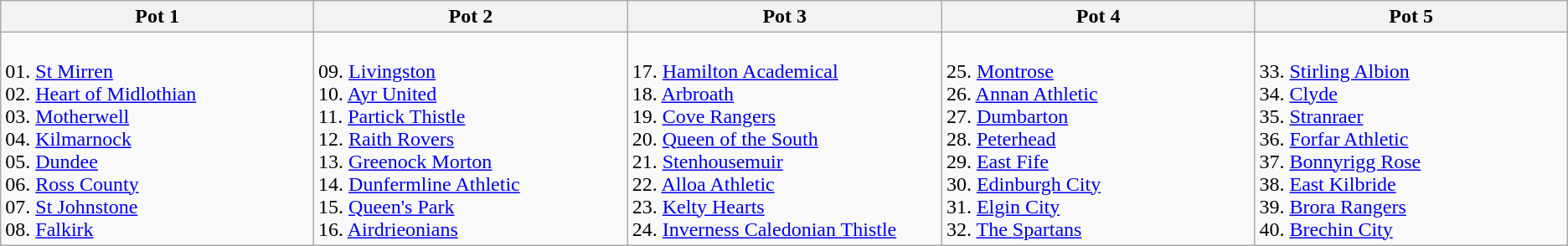<table class="wikitable">
<tr>
<th style="width:250px;">Pot 1</th>
<th style="width:250px;">Pot 2</th>
<th style="width:250px;">Pot 3</th>
<th style="width:250px;">Pot 4</th>
<th style="width:250px;">Pot 5</th>
</tr>
<tr>
<td valign=top><br>01. <a href='#'>St Mirren</a><br>
02. <a href='#'>Heart of Midlothian</a><br>
03. <a href='#'>Motherwell</a><br>
04. <a href='#'>Kilmarnock</a><br>
05. <a href='#'>Dundee</a><br>
06. <a href='#'>Ross County</a><br>
07. <a href='#'>St Johnstone</a><br>
08. <a href='#'>Falkirk</a></td>
<td valign=top><br>09. <a href='#'>Livingston</a><br>
10. <a href='#'>Ayr United</a><br>
11. <a href='#'>Partick Thistle</a><br>
12. <a href='#'>Raith Rovers</a><br>
13. <a href='#'>Greenock Morton</a><br>
14. <a href='#'>Dunfermline Athletic</a><br>
15. <a href='#'>Queen's Park</a><br>
16. <a href='#'>Airdrieonians</a></td>
<td valign=top><br>17. <a href='#'>Hamilton Academical</a><br>
18. <a href='#'>Arbroath</a><br>
19. <a href='#'>Cove Rangers</a><br>
20. <a href='#'>Queen of the South</a><br>
21. <a href='#'>Stenhousemuir</a><br>
22. <a href='#'>Alloa Athletic</a><br>
23. <a href='#'>Kelty Hearts</a><br>
24. <a href='#'>Inverness Caledonian Thistle</a></td>
<td valign=top><br>25. <a href='#'>Montrose</a><br>
26. <a href='#'>Annan Athletic</a><br>
27. <a href='#'>Dumbarton</a><br>
28. <a href='#'>Peterhead</a><br>
29. <a href='#'>East Fife</a><br>
30. <a href='#'>Edinburgh City</a><br>
31. <a href='#'>Elgin City</a><br>
32. <a href='#'>The Spartans</a></td>
<td valign=top><br>33. <a href='#'>Stirling Albion</a><br>
34. <a href='#'>Clyde</a><br>
35. <a href='#'>Stranraer</a><br>
36. <a href='#'>Forfar Athletic</a><br>
37. <a href='#'>Bonnyrigg Rose</a><br>
38. <a href='#'>East Kilbride</a><br>
39. <a href='#'>Brora Rangers</a><br>
40. <a href='#'>Brechin City</a></td>
</tr>
</table>
